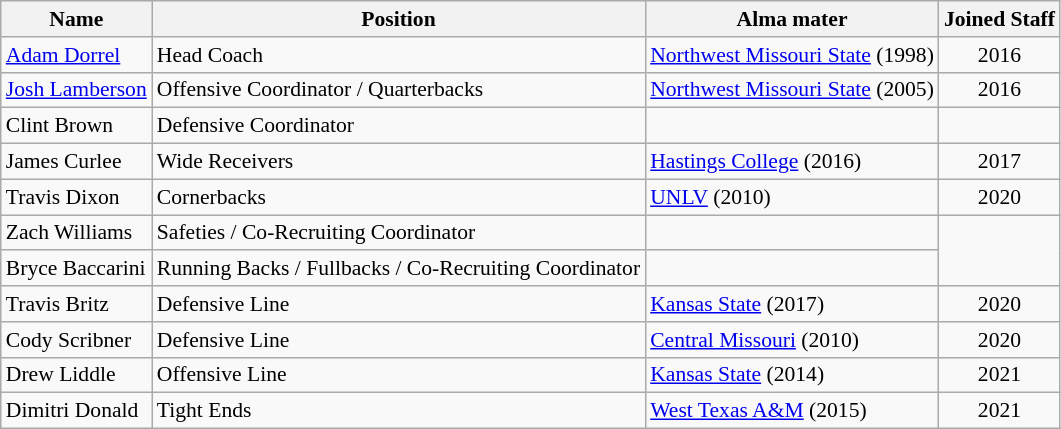<table class="wikitable" style="font-size:90%;">
<tr>
<th>Name</th>
<th>Position</th>
<th>Alma mater</th>
<th>Joined Staff</th>
</tr>
<tr>
<td><a href='#'>Adam Dorrel</a></td>
<td>Head Coach</td>
<td><a href='#'>Northwest Missouri State</a> (1998)</td>
<td align=center>2016</td>
</tr>
<tr>
<td><a href='#'>Josh Lamberson</a></td>
<td>Offensive Coordinator / Quarterbacks</td>
<td><a href='#'>Northwest Missouri State</a> (2005)</td>
<td align=center>2016</td>
</tr>
<tr>
<td>Clint Brown</td>
<td>Defensive Coordinator</td>
<td></td>
</tr>
<tr>
<td>James Curlee</td>
<td>Wide Receivers</td>
<td><a href='#'>Hastings College</a> (2016)</td>
<td align=center>2017</td>
</tr>
<tr>
<td>Travis Dixon</td>
<td>Cornerbacks</td>
<td><a href='#'>UNLV</a> (2010)</td>
<td align=center>2020</td>
</tr>
<tr>
<td>Zach Williams</td>
<td>Safeties / Co-Recruiting Coordinator</td>
<td></td>
</tr>
<tr>
<td>Bryce Baccarini</td>
<td>Running Backs / Fullbacks / Co-Recruiting Coordinator</td>
<td></td>
</tr>
<tr>
<td>Travis Britz</td>
<td>Defensive Line</td>
<td><a href='#'>Kansas State</a> (2017)</td>
<td align=center>2020</td>
</tr>
<tr>
<td>Cody Scribner</td>
<td>Defensive Line</td>
<td><a href='#'>Central Missouri</a> (2010)</td>
<td align=center>2020</td>
</tr>
<tr>
<td>Drew Liddle</td>
<td>Offensive Line</td>
<td><a href='#'>Kansas State</a> (2014)</td>
<td align=center>2021</td>
</tr>
<tr>
<td>Dimitri Donald</td>
<td>Tight Ends</td>
<td><a href='#'>West Texas A&M</a> (2015)</td>
<td align=center>2021</td>
</tr>
</table>
